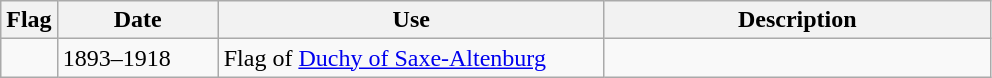<table class="wikitable">
<tr>
<th>Flag</th>
<th style="width:100px">Date</th>
<th style="width:250px">Use</th>
<th style="width:250px">Description</th>
</tr>
<tr>
<td></td>
<td>1893–1918</td>
<td>Flag of <a href='#'>Duchy of Saxe-Altenburg</a></td>
<td></td>
</tr>
</table>
